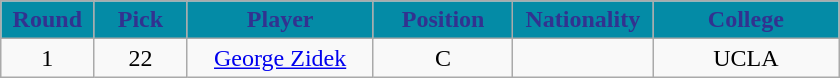<table class="wikitable sortable sortable">
<tr>
<th style="background:#048BA6; color:#323290" width="10%">Round</th>
<th style="background:#048BA6; color:#323290" width="10%">Pick</th>
<th style="background:#048BA6; color:#323290" width="20%">Player</th>
<th style="background:#048BA6; color:#323290" width="15%">Position</th>
<th style="background:#048BA6; color:#323290" width="15%">Nationality</th>
<th style="background:#048BA6; color:#323290" width="20%">College</th>
</tr>
<tr style="text-align: center">
<td>1</td>
<td>22</td>
<td><a href='#'>George Zidek</a></td>
<td>C</td>
<td></td>
<td>UCLA</td>
</tr>
</table>
